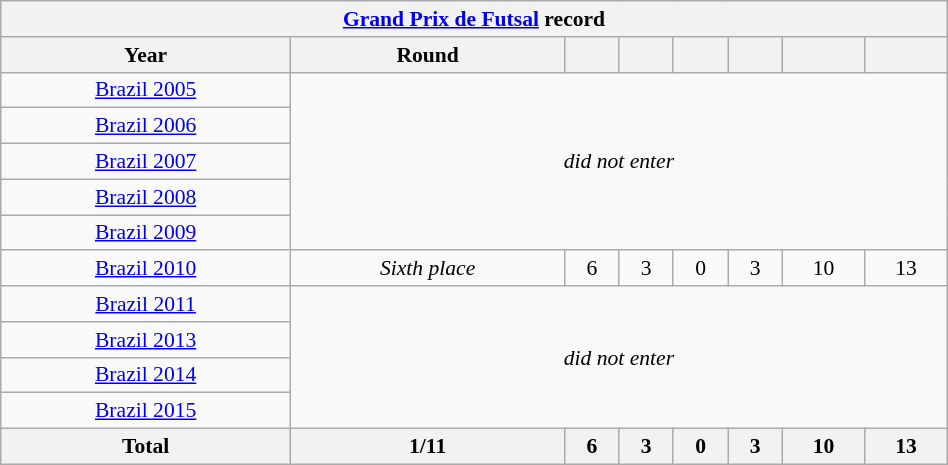<table class="wikitable" width=50% style="text-align: center;font-size:90%;">
<tr>
<th colspan=9><a href='#'>Grand Prix de Futsal</a> record</th>
</tr>
<tr>
<th>Year</th>
<th>Round</th>
<th></th>
<th></th>
<th></th>
<th></th>
<th></th>
<th></th>
</tr>
<tr>
<td><a href='#'>Brazil 2005</a></td>
<td rowspan=5 colspan=8><em>did not enter</em></td>
</tr>
<tr>
<td><a href='#'>Brazil 2006</a></td>
</tr>
<tr>
<td><a href='#'>Brazil 2007</a></td>
</tr>
<tr>
<td><a href='#'>Brazil 2008</a></td>
</tr>
<tr>
<td><a href='#'>Brazil 2009</a></td>
</tr>
<tr>
<td><a href='#'>Brazil 2010</a></td>
<td><em>Sixth place</em></td>
<td>6</td>
<td>3</td>
<td>0</td>
<td>3</td>
<td>10</td>
<td>13</td>
</tr>
<tr>
<td><a href='#'>Brazil 2011</a></td>
<td rowspan=4 colspan=8><em>did not enter</em></td>
</tr>
<tr>
<td><a href='#'>Brazil 2013</a></td>
</tr>
<tr>
<td><a href='#'>Brazil 2014</a></td>
</tr>
<tr>
<td><a href='#'>Brazil 2015</a></td>
</tr>
<tr>
<th><strong>Total</strong></th>
<th>1/11</th>
<th>6</th>
<th>3</th>
<th>0</th>
<th>3</th>
<th>10</th>
<th>13</th>
</tr>
</table>
